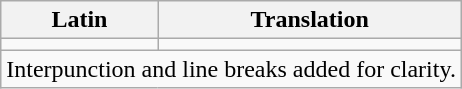<table class="wikitable">
<tr>
<th>Latin</th>
<th>Translation</th>
</tr>
<tr>
<td></td>
<td></td>
</tr>
<tr>
<td colspan="2">Interpunction and line breaks added for clarity.</td>
</tr>
</table>
